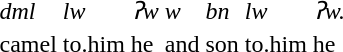<table>
<tr>
<td><em>dml</em></td>
<td><em>lw</em></td>
<td><em>ʔw</em></td>
<td><em>w</em></td>
<td><em>bn</em></td>
<td><em>lw</em></td>
<td><em>ʔw. </em></td>
</tr>
<tr>
<td>camel</td>
<td>to.him</td>
<td>he</td>
<td>and</td>
<td>son</td>
<td>to.him</td>
<td>he</td>
</tr>
</table>
